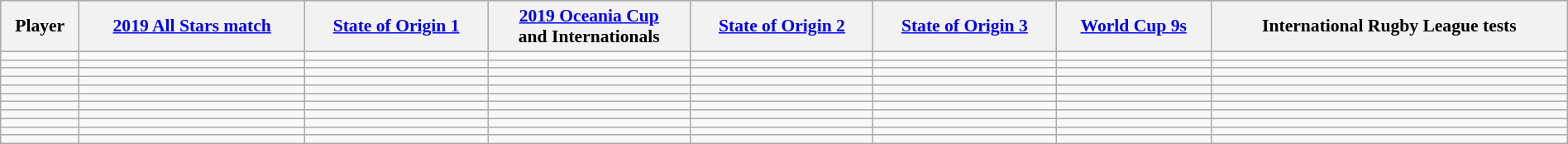<table class="wikitable"  style="width:100%; font-size:90%;">
<tr style="background:#bdb76b;">
<th>Player</th>
<th><a href='#'>2019 All Stars match</a></th>
<th><a href='#'>State of Origin 1</a></th>
<th><a href='#'>2019 Oceania Cup</a> <br> and Internationals</th>
<th><a href='#'>State of Origin 2</a></th>
<th><a href='#'>State of Origin 3</a></th>
<th><a href='#'>World Cup 9s</a></th>
<th>International Rugby League tests</th>
</tr>
<tr>
<td></td>
<td></td>
<td></td>
<td></td>
<td></td>
<td></td>
<td></td>
<td></td>
</tr>
<tr>
<td></td>
<td></td>
<td></td>
<td></td>
<td></td>
<td></td>
<td></td>
<td></td>
</tr>
<tr>
<td></td>
<td></td>
<td></td>
<td></td>
<td></td>
<td></td>
<td></td>
<td></td>
</tr>
<tr>
<td></td>
<td></td>
<td></td>
<td></td>
<td></td>
<td></td>
<td></td>
<td></td>
</tr>
<tr>
<td></td>
<td></td>
<td></td>
<td></td>
<td></td>
<td></td>
<td></td>
<td></td>
</tr>
<tr>
<td></td>
<td></td>
<td></td>
<td></td>
<td></td>
<td></td>
<td></td>
<td></td>
</tr>
<tr>
<td></td>
<td></td>
<td></td>
<td></td>
<td></td>
<td></td>
<td></td>
<td></td>
</tr>
<tr>
<td></td>
<td></td>
<td></td>
<td></td>
<td></td>
<td></td>
<td></td>
<td></td>
</tr>
<tr>
<td></td>
<td></td>
<td></td>
<td></td>
<td></td>
<td></td>
<td></td>
<td></td>
</tr>
<tr>
<td></td>
<td></td>
<td></td>
<td></td>
<td></td>
<td></td>
<td></td>
<td></td>
</tr>
<tr>
<td></td>
<td></td>
<td></td>
<td></td>
<td></td>
<td></td>
<td></td>
<td></td>
</tr>
</table>
